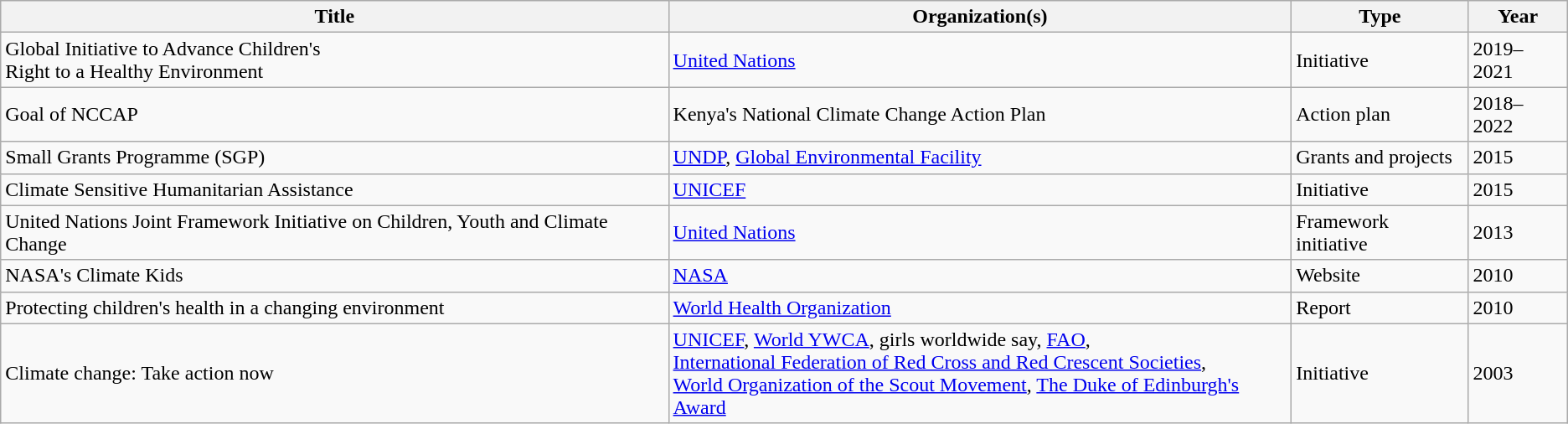<table class="wikitable">
<tr>
<th>Title</th>
<th>Organization(s)</th>
<th>Type</th>
<th>Year</th>
</tr>
<tr>
<td>Global Initiative to Advance Children's<br>Right to a Healthy Environment</td>
<td><a href='#'>United Nations</a></td>
<td>Initiative</td>
<td>2019–2021</td>
</tr>
<tr>
<td>Goal of NCCAP</td>
<td>Kenya's National Climate Change Action Plan</td>
<td>Action plan</td>
<td>2018–2022</td>
</tr>
<tr>
<td>Small Grants Programme (SGP)</td>
<td><a href='#'>UNDP</a>, <a href='#'>Global Environmental Facility</a></td>
<td>Grants and projects</td>
<td>2015</td>
</tr>
<tr>
<td>Climate Sensitive Humanitarian Assistance</td>
<td><a href='#'>UNICEF</a></td>
<td>Initiative</td>
<td>2015</td>
</tr>
<tr>
<td>United Nations Joint Framework Initiative on Children, Youth and Climate Change</td>
<td><a href='#'>United Nations</a></td>
<td>Framework initiative</td>
<td>2013</td>
</tr>
<tr>
<td>NASA's Climate Kids</td>
<td><a href='#'>NASA</a></td>
<td>Website</td>
<td>2010</td>
</tr>
<tr>
<td>Protecting children's health in a changing environment</td>
<td><a href='#'>World Health Organization</a></td>
<td>Report</td>
<td>2010</td>
</tr>
<tr>
<td>Climate change: Take action now</td>
<td><a href='#'>UNICEF</a>, <a href='#'>World YWCA</a>, girls worldwide say, <a href='#'>FAO</a>,<br><a href='#'>International Federation of Red Cross and Red Crescent Societies</a>,<br><a href='#'>World Organization of the Scout Movement</a>, <a href='#'>The Duke of Edinburgh's Award</a></td>
<td>Initiative</td>
<td>2003</td>
</tr>
</table>
